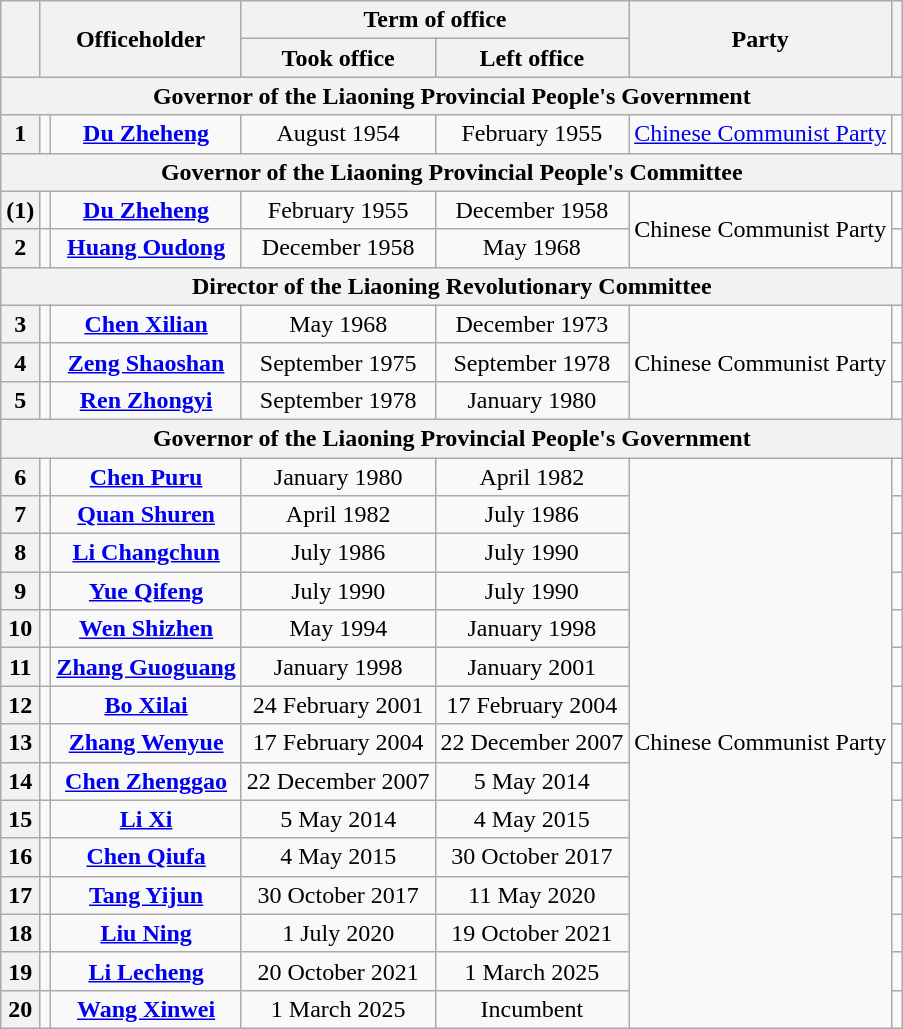<table class="wikitable" style="text-align:center">
<tr>
<th rowspan="2"></th>
<th colspan="2" rowspan="2">Officeholder</th>
<th colspan="2">Term of office</th>
<th rowspan="2">Party</th>
<th rowspan="2"></th>
</tr>
<tr>
<th>Took office</th>
<th>Left office</th>
</tr>
<tr>
<th colspan="7">Governor of the Liaoning Provincial People's Government</th>
</tr>
<tr>
<th>1</th>
<td></td>
<td><strong><a href='#'>Du Zheheng</a></strong><br></td>
<td>August 1954</td>
<td>February 1955</td>
<td><a href='#'>Chinese Communist Party</a></td>
<td></td>
</tr>
<tr>
<th colspan="7">Governor of the Liaoning Provincial People's Committee</th>
</tr>
<tr>
<th>(1)</th>
<td></td>
<td><strong><a href='#'>Du Zheheng</a></strong><br></td>
<td>February 1955</td>
<td>December 1958</td>
<td rowspan="2">Chinese Communist Party</td>
<td></td>
</tr>
<tr>
<th>2</th>
<td></td>
<td><strong><a href='#'>Huang Oudong</a></strong><br></td>
<td>December 1958</td>
<td>May 1968</td>
<td></td>
</tr>
<tr>
<th colspan="7">Director of the Liaoning Revolutionary Committee</th>
</tr>
<tr>
<th>3</th>
<td></td>
<td><strong><a href='#'>Chen Xilian</a></strong><br></td>
<td>May 1968</td>
<td>December 1973</td>
<td rowspan="3">Chinese Communist Party</td>
<td></td>
</tr>
<tr>
<th>4</th>
<td></td>
<td><strong><a href='#'>Zeng Shaoshan</a></strong><br></td>
<td>September 1975</td>
<td>September 1978</td>
<td></td>
</tr>
<tr>
<th>5</th>
<td></td>
<td><strong><a href='#'>Ren Zhongyi</a></strong><br></td>
<td>September 1978</td>
<td>January 1980</td>
<td></td>
</tr>
<tr>
<th colspan="7">Governor of the Liaoning Provincial People's Government</th>
</tr>
<tr>
<th>6</th>
<td></td>
<td><strong><a href='#'>Chen Puru</a></strong><br></td>
<td>January 1980</td>
<td>April 1982</td>
<td rowspan="15">Chinese Communist Party</td>
<td></td>
</tr>
<tr>
<th>7</th>
<td></td>
<td><strong><a href='#'>Quan Shuren</a></strong><br></td>
<td>April 1982</td>
<td>July 1986</td>
<td></td>
</tr>
<tr>
<th>8</th>
<td></td>
<td><strong><a href='#'>Li Changchun</a></strong><br></td>
<td>July 1986</td>
<td>July 1990</td>
<td></td>
</tr>
<tr>
<th>9</th>
<td></td>
<td><strong><a href='#'>Yue Qifeng</a></strong><br></td>
<td>July 1990</td>
<td>July 1990</td>
<td></td>
</tr>
<tr>
<th>10</th>
<td></td>
<td><strong><a href='#'>Wen Shizhen</a></strong><br></td>
<td>May 1994</td>
<td>January 1998</td>
<td></td>
</tr>
<tr>
<th>11</th>
<td></td>
<td><strong><a href='#'>Zhang Guoguang</a></strong><br></td>
<td>January 1998</td>
<td>January 2001</td>
<td></td>
</tr>
<tr>
<th>12</th>
<td></td>
<td><strong><a href='#'>Bo Xilai</a></strong><br></td>
<td>24 February 2001</td>
<td>17 February 2004</td>
<td></td>
</tr>
<tr>
<th>13</th>
<td></td>
<td><strong><a href='#'>Zhang Wenyue</a></strong><br></td>
<td>17 February 2004</td>
<td>22 December 2007</td>
<td></td>
</tr>
<tr>
<th>14</th>
<td></td>
<td><strong><a href='#'>Chen Zhenggao</a></strong><br></td>
<td>22 December 2007</td>
<td>5 May 2014</td>
<td></td>
</tr>
<tr>
<th>15</th>
<td></td>
<td><strong><a href='#'>Li Xi</a></strong><br></td>
<td>5 May 2014</td>
<td>4 May 2015</td>
<td></td>
</tr>
<tr>
<th>16</th>
<td></td>
<td><strong><a href='#'>Chen Qiufa</a></strong><br></td>
<td>4 May 2015</td>
<td>30 October 2017</td>
<td></td>
</tr>
<tr>
<th>17</th>
<td></td>
<td><strong><a href='#'>Tang Yijun</a></strong><br></td>
<td>30 October 2017</td>
<td>11 May 2020</td>
<td></td>
</tr>
<tr>
<th>18</th>
<td></td>
<td><strong><a href='#'>Liu Ning</a></strong><br></td>
<td>1 July 2020</td>
<td>19 October 2021</td>
<td></td>
</tr>
<tr>
<th>19</th>
<td></td>
<td><strong><a href='#'>Li Lecheng</a></strong><br></td>
<td>20 October 2021</td>
<td>1 March 2025</td>
<td></td>
</tr>
<tr>
<th>20</th>
<td></td>
<td><strong><a href='#'>Wang Xinwei</a></strong><br></td>
<td>1 March 2025</td>
<td>Incumbent</td>
<td></td>
</tr>
</table>
